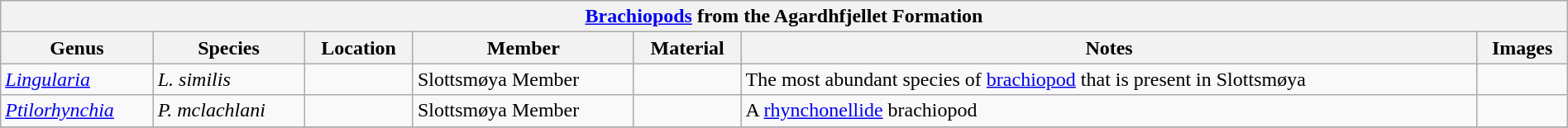<table class="wikitable"  style="margin:auto; width:100%;">
<tr>
<th colspan="7" align="center"><strong><a href='#'>Brachiopods</a> from the Agardhfjellet Formation</strong></th>
</tr>
<tr>
<th>Genus</th>
<th>Species</th>
<th>Location</th>
<th>Member</th>
<th>Material</th>
<th>Notes</th>
<th>Images</th>
</tr>
<tr>
<td><em><a href='#'>Lingularia</a></em></td>
<td><em>L. similis</em></td>
<td></td>
<td>Slottsmøya Member</td>
<td></td>
<td>The most abundant species of <a href='#'>brachiopod</a> that is present in Slottsmøya</td>
<td></td>
</tr>
<tr>
<td><em><a href='#'>Ptilorhynchia</a></em></td>
<td><em>P. mclachlani</em></td>
<td></td>
<td>Slottsmøya Member</td>
<td></td>
<td>A <a href='#'>rhynchonellide</a> brachiopod</td>
<td></td>
</tr>
<tr>
</tr>
</table>
